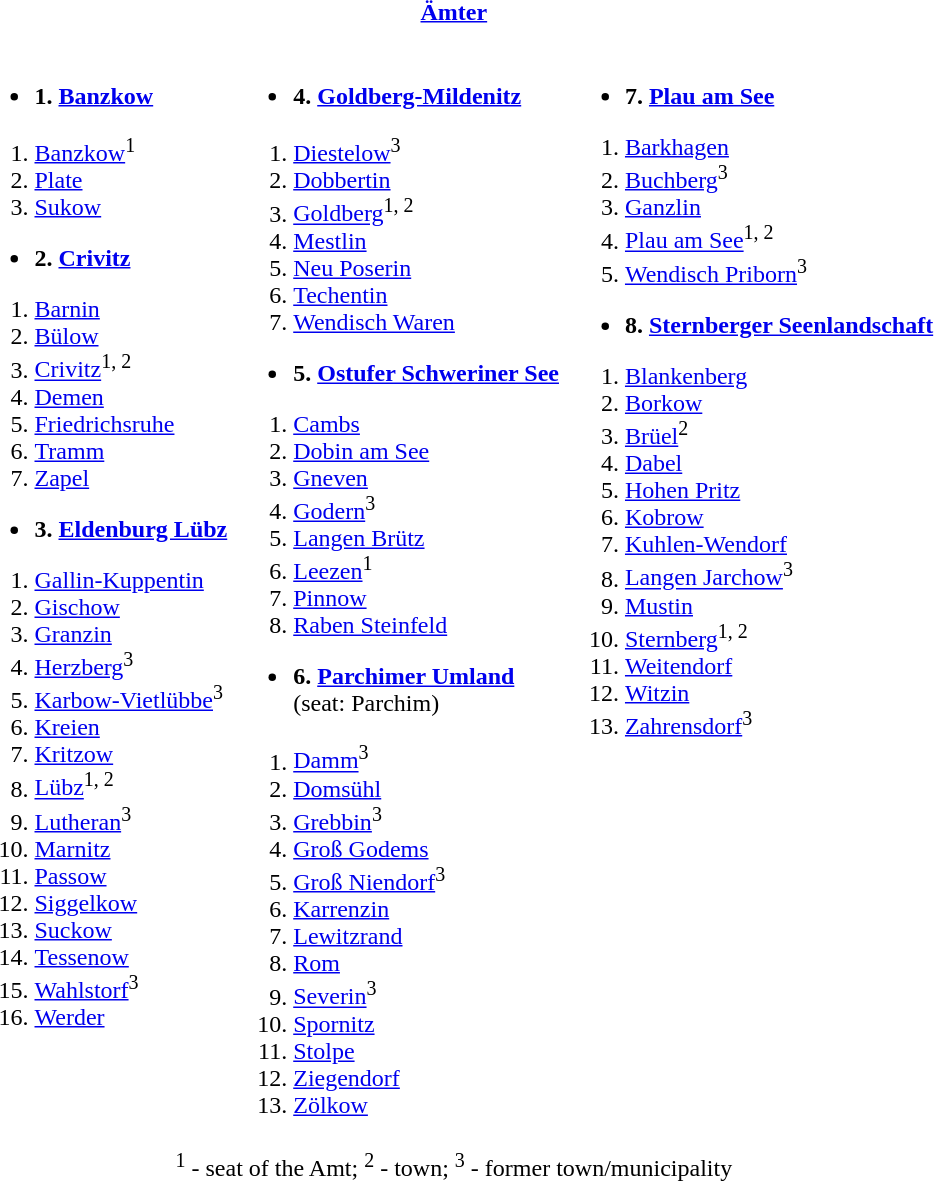<table>
<tr>
<th colspan=3><a href='#'>Ämter</a></th>
</tr>
<tr valign=top>
<td><br><ul><li><strong>1. <a href='#'>Banzkow</a></strong></li></ul><ol><li><a href='#'>Banzkow</a><sup>1</sup></li><li><a href='#'>Plate</a></li><li><a href='#'>Sukow</a></li></ol><ul><li><strong>2. <a href='#'>Crivitz</a></strong></li></ul><ol><li><a href='#'>Barnin</a></li><li><a href='#'>Bülow</a></li><li><a href='#'>Crivitz</a><sup>1, 2</sup></li><li><a href='#'>Demen</a></li><li><a href='#'>Friedrichsruhe</a></li><li><a href='#'>Tramm</a></li><li><a href='#'>Zapel</a></li></ol><ul><li><strong>3. <a href='#'>Eldenburg Lübz</a></strong></li></ul><ol><li><a href='#'>Gallin-Kuppentin</a></li><li><a href='#'>Gischow</a></li><li><a href='#'>Granzin</a></li><li><a href='#'>Herzberg</a><sup>3</sup></li><li><a href='#'>Karbow-Vietlübbe</a><sup>3</sup></li><li><a href='#'>Kreien</a></li><li><a href='#'>Kritzow</a></li><li><a href='#'>Lübz</a><sup>1, 2</sup></li><li><a href='#'>Lutheran</a><sup>3</sup></li><li><a href='#'>Marnitz</a></li><li><a href='#'>Passow</a></li><li><a href='#'>Siggelkow</a></li><li><a href='#'>Suckow</a></li><li><a href='#'>Tessenow</a></li><li><a href='#'>Wahlstorf</a><sup>3</sup></li><li><a href='#'>Werder</a></li></ol></td>
<td><br><ul><li><strong>4. <a href='#'>Goldberg-Mildenitz</a></strong></li></ul><ol><li><a href='#'>Diestelow</a><sup>3</sup></li><li><a href='#'>Dobbertin</a></li><li><a href='#'>Goldberg</a><sup>1, 2</sup></li><li><a href='#'>Mestlin</a></li><li><a href='#'>Neu Poserin</a></li><li><a href='#'>Techentin</a></li><li><a href='#'>Wendisch Waren</a></li></ol><ul><li><strong>5. <a href='#'>Ostufer Schweriner See</a></strong></li></ul><ol><li><a href='#'>Cambs</a></li><li><a href='#'>Dobin am See</a></li><li><a href='#'>Gneven</a></li><li><a href='#'>Godern</a><sup>3</sup></li><li><a href='#'>Langen Brütz</a></li><li><a href='#'>Leezen</a><sup>1</sup></li><li><a href='#'>Pinnow</a></li><li><a href='#'>Raben Steinfeld</a></li></ol><ul><li><strong>6. <a href='#'>Parchimer Umland</a></strong><br>(seat: Parchim)</li></ul><ol><li><a href='#'>Damm</a><sup>3</sup></li><li><a href='#'>Domsühl</a></li><li><a href='#'>Grebbin</a><sup>3</sup></li><li><a href='#'>Groß Godems</a></li><li><a href='#'>Groß Niendorf</a><sup>3</sup></li><li><a href='#'>Karrenzin</a></li><li><a href='#'>Lewitzrand</a></li><li><a href='#'>Rom</a></li><li><a href='#'>Severin</a><sup>3</sup></li><li><a href='#'>Spornitz</a></li><li><a href='#'>Stolpe</a></li><li><a href='#'>Ziegendorf</a></li><li><a href='#'>Zölkow</a></li></ol></td>
<td><br><ul><li><strong>7. <a href='#'>Plau am See</a></strong></li></ul><ol><li><a href='#'>Barkhagen</a></li><li><a href='#'>Buchberg</a><sup>3</sup></li><li><a href='#'>Ganzlin</a></li><li><a href='#'>Plau am See</a><sup>1, 2</sup></li><li><a href='#'>Wendisch Priborn</a><sup>3</sup></li></ol><ul><li><strong>8. <a href='#'>Sternberger Seenlandschaft</a></strong></li></ul><ol><li><a href='#'>Blankenberg</a></li><li><a href='#'>Borkow</a></li><li><a href='#'>Brüel</a><sup>2</sup></li><li><a href='#'>Dabel</a></li><li><a href='#'>Hohen Pritz</a></li><li><a href='#'>Kobrow</a></li><li><a href='#'>Kuhlen-Wendorf</a></li><li><a href='#'>Langen Jarchow</a><sup>3</sup></li><li><a href='#'>Mustin</a></li><li><a href='#'>Sternberg</a><sup>1, 2</sup></li><li><a href='#'>Weitendorf</a></li><li><a href='#'>Witzin</a></li><li><a href='#'>Zahrensdorf</a><sup>3</sup></li></ol></td>
</tr>
<tr>
<td colspan=3 align=center><sup>1</sup> - seat of the Amt; <sup>2</sup> - town; <sup>3</sup> - former town/municipality</td>
</tr>
</table>
